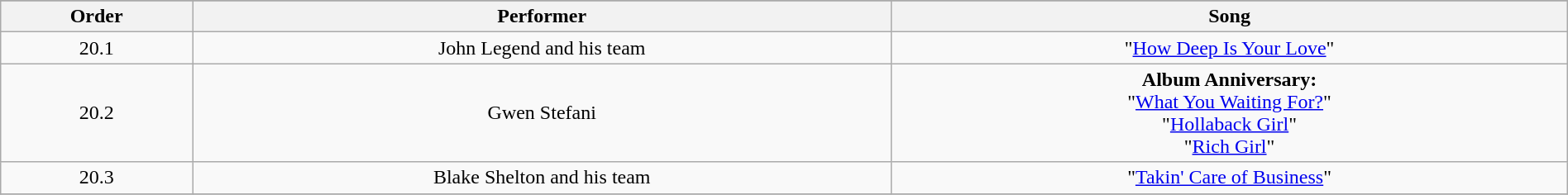<table class="wikitable" style="text-align:center; width:100%;">
<tr>
</tr>
<tr>
<th>Order</th>
<th>Performer</th>
<th>Song</th>
</tr>
<tr>
<td>20.1</td>
<td>John Legend and his team <br></td>
<td>"<a href='#'>How Deep Is Your Love</a>"</td>
</tr>
<tr>
<td>20.2</td>
<td>Gwen Stefani</td>
<td><strong>Album Anniversary:</strong><br>"<a href='#'>What You Waiting For?</a>"<br>"<a href='#'>Hollaback Girl</a>"<br>"<a href='#'>Rich Girl</a>" </td>
</tr>
<tr>
<td>20.3</td>
<td>Blake Shelton and his team <br></td>
<td>"<a href='#'>Takin' Care of Business</a>"</td>
</tr>
<tr>
</tr>
</table>
